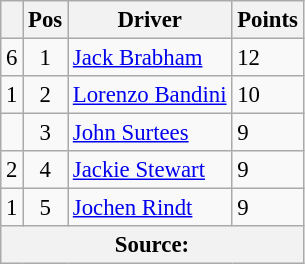<table class="wikitable" style="font-size: 95%;">
<tr>
<th></th>
<th>Pos</th>
<th>Driver</th>
<th>Points</th>
</tr>
<tr>
<td align="left"> 6</td>
<td style="text-align:center;">1</td>
<td> <a href='#'>Jack Brabham</a></td>
<td style="text-align:left;">12</td>
</tr>
<tr>
<td align="left"> 1</td>
<td style="text-align:center;">2</td>
<td> <a href='#'>Lorenzo Bandini</a></td>
<td style="text-align:left;">10</td>
</tr>
<tr>
<td align="left"></td>
<td style="text-align:center;">3</td>
<td> <a href='#'>John Surtees</a></td>
<td style="text-align:left;">9</td>
</tr>
<tr>
<td align="left"> 2</td>
<td style="text-align:center;">4</td>
<td> <a href='#'>Jackie Stewart</a></td>
<td style="text-align:left;">9</td>
</tr>
<tr>
<td align="left"> 1</td>
<td style="text-align:center;">5</td>
<td> <a href='#'>Jochen Rindt</a></td>
<td style="text-align:left;">9</td>
</tr>
<tr>
<th colspan=4>Source: </th>
</tr>
</table>
